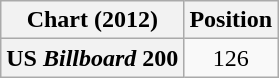<table class="wikitable plainrowheaders" style="text-align:center;">
<tr>
<th scope="col">Chart (2012)</th>
<th scope="col">Position</th>
</tr>
<tr>
<th scope="row">US <em>Billboard</em> 200</th>
<td>126</td>
</tr>
</table>
